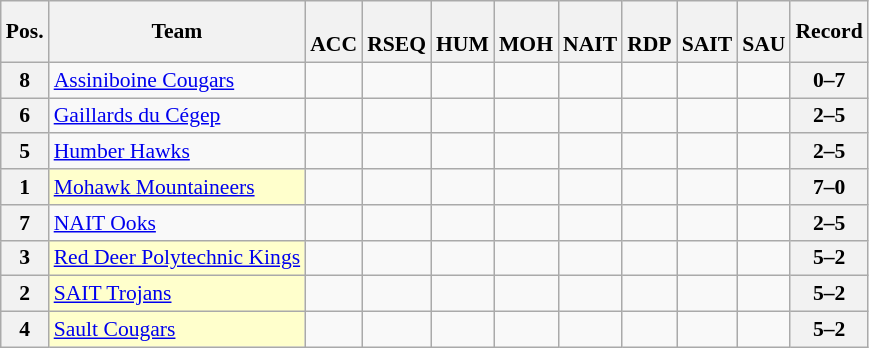<table class="wikitable sortable nowrap" style="text-align:center; font-size:0.9em;">
<tr>
<th>Pos.</th>
<th>Team</th>
<th><br>ACC</th>
<th><br>RSEQ</th>
<th><br>HUM</th>
<th><br>MOH</th>
<th><br>NAIT</th>
<th><br>RDP</th>
<th><br>SAIT</th>
<th><br>SAU</th>
<th>Record</th>
</tr>
<tr>
<th>8</th>
<td style="text-align:left;" data-sort-value="Assiniboine"> <a href='#'>Assiniboine Cougars</a></td>
<td></td>
<td></td>
<td></td>
<td></td>
<td></td>
<td></td>
<td></td>
<td></td>
<th>0–7</th>
</tr>
<tr>
<th>6</th>
<td style="text-align:left;" data-sort-value="Cégep"> <a href='#'>Gaillards du Cégep</a></td>
<td></td>
<td></td>
<td></td>
<td></td>
<td></td>
<td></td>
<td></td>
<td></td>
<th>2–5</th>
</tr>
<tr>
<th>5</th>
<td style="text-align:left;" data-sort-value="Humber"> <a href='#'>Humber Hawks</a></td>
<td></td>
<td></td>
<td></td>
<td></td>
<td></td>
<td></td>
<td></td>
<td></td>
<th>2–5</th>
</tr>
<tr>
<th>1</th>
<td style="text-align:left; background:#ffc;" data-sort-value="Mohawk"> <a href='#'>Mohawk Mountaineers</a></td>
<td></td>
<td></td>
<td></td>
<td></td>
<td></td>
<td></td>
<td></td>
<td></td>
<th>7–0</th>
</tr>
<tr>
<th>7</th>
<td style="text-align:left;" data-sort-value="Northern"> <a href='#'>NAIT Ooks</a></td>
<td></td>
<td></td>
<td></td>
<td></td>
<td></td>
<td></td>
<td></td>
<td></td>
<th>2–5</th>
</tr>
<tr>
<th>3</th>
<td style="text-align:left; background:#ffc;" data-sort-value="Red Deer"> <a href='#'>Red Deer Polytechnic Kings</a></td>
<td></td>
<td></td>
<td></td>
<td></td>
<td></td>
<td></td>
<td></td>
<td></td>
<th>5–2</th>
</tr>
<tr>
<th>2</th>
<td style="text-align:left; background:#ffc;" data-sort-value="SAIT"> <a href='#'>SAIT Trojans</a></td>
<td></td>
<td></td>
<td></td>
<td></td>
<td></td>
<td></td>
<td></td>
<td></td>
<th>5–2</th>
</tr>
<tr>
<th>4</th>
<td style="text-align:left; background:#ffc;" data-sort-value="Sault"> <a href='#'>Sault Cougars</a></td>
<td></td>
<td></td>
<td></td>
<td></td>
<td></td>
<td></td>
<td></td>
<td></td>
<th>5–2</th>
</tr>
</table>
